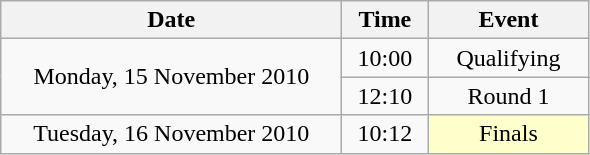<table class = "wikitable" style="text-align:center;">
<tr>
<th width=220>Date</th>
<th width=50>Time</th>
<th width=100>Event</th>
</tr>
<tr>
<td rowspan=2>Monday, 15 November 2010</td>
<td>10:00</td>
<td>Qualifying</td>
</tr>
<tr>
<td>12:10</td>
<td>Round 1</td>
</tr>
<tr>
<td>Tuesday, 16 November 2010</td>
<td>10:12</td>
<td bgcolor=ffffcc>Finals</td>
</tr>
</table>
